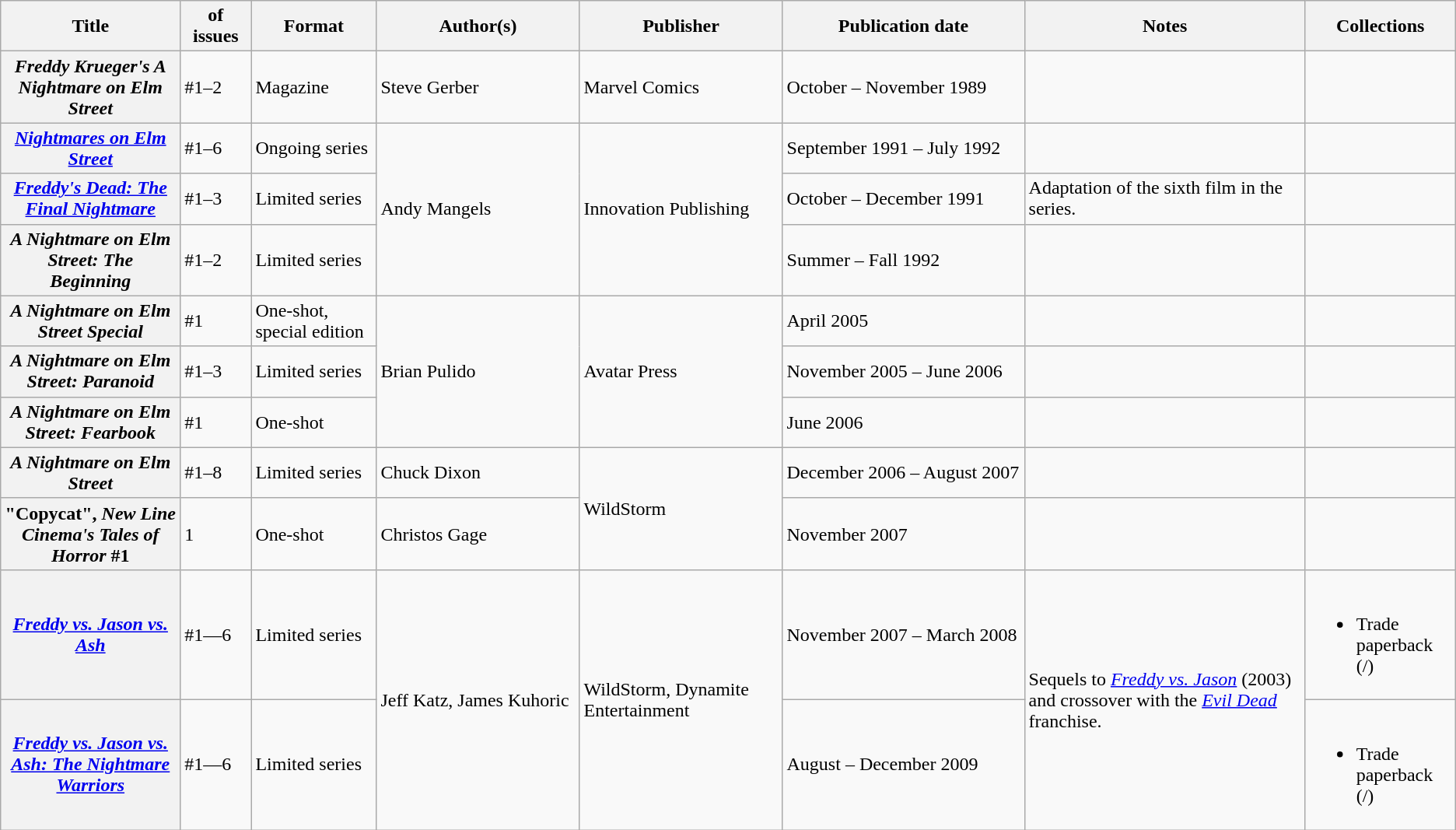<table class="wikitable">
<tr>
<th>Title</th>
<th style="width:40pt"> of issues</th>
<th style="width:75pt">Format</th>
<th style="width:125pt">Author(s)</th>
<th style="width:125pt">Publisher</th>
<th style="width:150pt">Publication date</th>
<th style="width:175pt">Notes</th>
<th>Collections</th>
</tr>
<tr>
<th><em>Freddy Krueger's A Nightmare on Elm Street</em></th>
<td>#1–2</td>
<td>Magazine</td>
<td>Steve Gerber</td>
<td>Marvel Comics</td>
<td>October – November 1989</td>
<td></td>
<td></td>
</tr>
<tr>
<th><em><a href='#'>Nightmares on Elm Street</a></em></th>
<td>#1–6</td>
<td>Ongoing series</td>
<td rowspan="3">Andy Mangels</td>
<td rowspan="3">Innovation Publishing</td>
<td>September 1991 – July 1992</td>
<td></td>
<td></td>
</tr>
<tr>
<th><em><a href='#'>Freddy's Dead: The Final Nightmare</a></em></th>
<td>#1–3</td>
<td>Limited series</td>
<td>October – December 1991</td>
<td>Adaptation of the sixth film in the series.</td>
<td></td>
</tr>
<tr>
<th><em>A Nightmare on Elm Street: The Beginning</em></th>
<td>#1–2</td>
<td>Limited series </td>
<td>Summer – Fall 1992</td>
<td></td>
<td></td>
</tr>
<tr>
<th><em>A Nightmare on Elm Street Special</em></th>
<td>#1</td>
<td>One-shot, special edition</td>
<td rowspan="3">Brian Pulido</td>
<td rowspan="3">Avatar Press</td>
<td>April 2005</td>
<td></td>
<td></td>
</tr>
<tr>
<th><em>A Nightmare on Elm Street: Paranoid</em></th>
<td>#1–3</td>
<td>Limited series</td>
<td>November 2005 – June 2006</td>
<td></td>
<td></td>
</tr>
<tr>
<th><em>A Nightmare on Elm Street: Fearbook</em></th>
<td>#1</td>
<td>One-shot</td>
<td>June 2006</td>
<td></td>
<td></td>
</tr>
<tr>
<th><em>A Nightmare on Elm Street</em></th>
<td>#1–8</td>
<td>Limited series</td>
<td>Chuck Dixon</td>
<td rowspan="2">WildStorm</td>
<td>December 2006 – August 2007</td>
<td></td>
<td></td>
</tr>
<tr>
<th>"Copycat", <em>New Line Cinema's Tales of Horror</em> #1</th>
<td>1</td>
<td>One-shot</td>
<td>Christos Gage</td>
<td>November 2007</td>
<td></td>
<td></td>
</tr>
<tr>
<th><em><a href='#'>Freddy vs. Jason vs. Ash</a></em></th>
<td>#1—6</td>
<td>Limited series</td>
<td rowspan="2">Jeff Katz, James Kuhoric</td>
<td rowspan="2">WildStorm, Dynamite Entertainment</td>
<td>November 2007 – March 2008</td>
<td rowspan="2">Sequels to <em><a href='#'>Freddy vs. Jason</a></em> (2003) and crossover with the <em><a href='#'>Evil Dead</a></em> franchise.</td>
<td><br><ul><li>Trade paperback (/)</li></ul></td>
</tr>
<tr>
<th><em><a href='#'>Freddy vs. Jason vs. Ash: The Nightmare Warriors</a></em></th>
<td>#1—6</td>
<td>Limited series</td>
<td>August – December 2009</td>
<td><br><ul><li>Trade paperback (/)</li></ul></td>
</tr>
</table>
